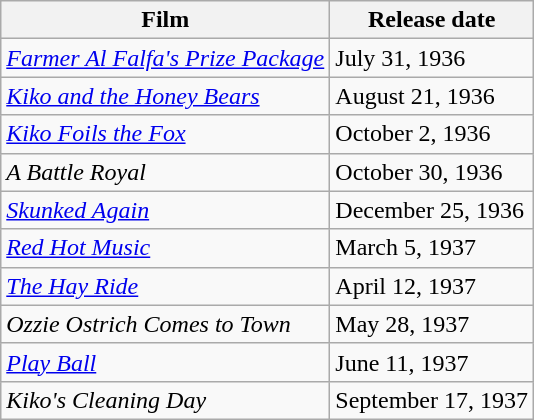<table class="wikitable">
<tr>
<th>Film</th>
<th>Release date</th>
</tr>
<tr>
<td><em><a href='#'>Farmer Al Falfa's Prize Package</a></em></td>
<td>July 31, 1936</td>
</tr>
<tr>
<td><em><a href='#'>Kiko and the Honey Bears</a></em></td>
<td>August 21, 1936</td>
</tr>
<tr>
<td><em><a href='#'>Kiko Foils the Fox</a></em></td>
<td>October 2, 1936</td>
</tr>
<tr>
<td><em>A Battle Royal</em></td>
<td>October 30, 1936</td>
</tr>
<tr>
<td><em><a href='#'>Skunked Again</a></em></td>
<td>December 25, 1936</td>
</tr>
<tr>
<td><em><a href='#'>Red Hot Music</a></em></td>
<td>March 5, 1937</td>
</tr>
<tr>
<td><em><a href='#'>The Hay Ride</a></em></td>
<td>April 12, 1937</td>
</tr>
<tr>
<td><em>Ozzie Ostrich Comes to Town</em></td>
<td>May 28, 1937</td>
</tr>
<tr>
<td><em><a href='#'>Play Ball</a></em></td>
<td>June 11, 1937</td>
</tr>
<tr>
<td><em>Kiko's Cleaning Day</em></td>
<td>September 17, 1937</td>
</tr>
</table>
